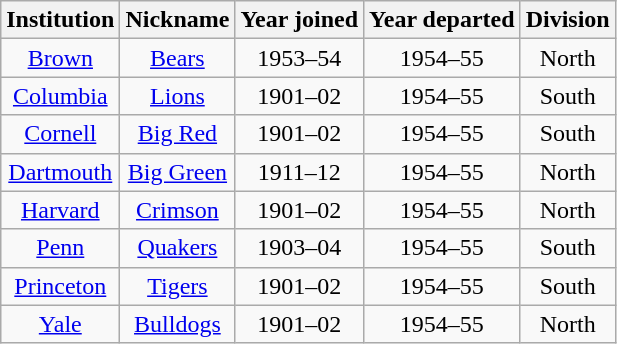<table class="wikitable sortable" style="text-align: center;">
<tr>
<th>Institution</th>
<th>Nickname</th>
<th>Year joined</th>
<th>Year departed</th>
<th>Division</th>
</tr>
<tr>
<td><a href='#'>Brown</a></td>
<td><a href='#'>Bears</a></td>
<td>1953–54</td>
<td>1954–55</td>
<td>North</td>
</tr>
<tr>
<td><a href='#'>Columbia</a></td>
<td><a href='#'>Lions</a></td>
<td>1901–02</td>
<td>1954–55</td>
<td>South</td>
</tr>
<tr>
<td><a href='#'>Cornell</a></td>
<td><a href='#'>Big Red</a></td>
<td>1901–02</td>
<td>1954–55</td>
<td>South</td>
</tr>
<tr>
<td><a href='#'>Dartmouth</a></td>
<td><a href='#'>Big Green</a></td>
<td>1911–12</td>
<td>1954–55</td>
<td>North</td>
</tr>
<tr>
<td><a href='#'>Harvard</a></td>
<td><a href='#'>Crimson</a></td>
<td>1901–02</td>
<td>1954–55</td>
<td>North</td>
</tr>
<tr>
<td><a href='#'>Penn</a></td>
<td><a href='#'>Quakers</a></td>
<td>1903–04</td>
<td>1954–55</td>
<td>South</td>
</tr>
<tr>
<td><a href='#'>Princeton</a></td>
<td><a href='#'>Tigers</a></td>
<td>1901–02</td>
<td>1954–55</td>
<td>South</td>
</tr>
<tr>
<td><a href='#'>Yale</a></td>
<td><a href='#'>Bulldogs</a></td>
<td>1901–02</td>
<td>1954–55</td>
<td>North</td>
</tr>
</table>
